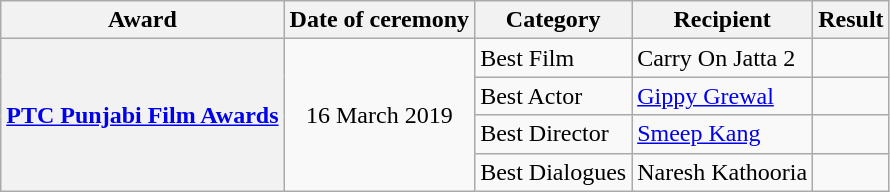<table class="wikitable plainrowheaders sortable">
<tr>
<th scope="col">Award</th>
<th scope="col">Date of ceremony</th>
<th scope="col">Category</th>
<th scope="col">Recipient</th>
<th scope="col">Result</th>
</tr>
<tr>
<th scope="row" rowspan="20"><a href='#'>PTC Punjabi Film Awards</a></th>
<td rowspan="20" style="text-align:center;">16 March 2019</td>
<td>Best Film</td>
<td>Carry On Jatta 2</td>
<td></td>
</tr>
<tr>
<td>Best Actor</td>
<td><a href='#'>Gippy Grewal</a></td>
<td></td>
</tr>
<tr>
<td>Best Director</td>
<td><a href='#'>Smeep Kang</a></td>
<td></td>
</tr>
<tr>
<td>Best Dialogues</td>
<td>Naresh Kathooria</td>
<td></td>
</tr>
</table>
